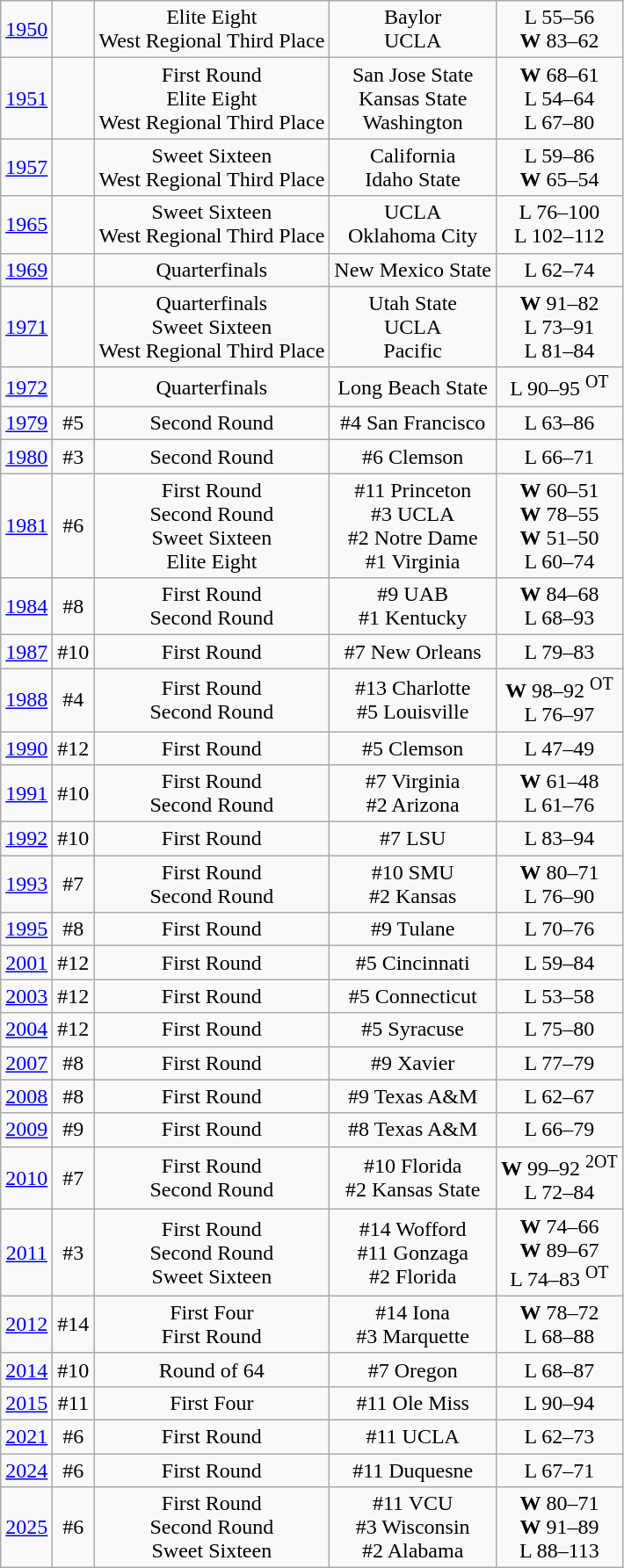<table class="wikitable" style="text-align:center">
<tr>
<td><a href='#'>1950</a></td>
<td></td>
<td>Elite Eight<br>West Regional Third Place</td>
<td>Baylor<br>UCLA</td>
<td>L 55–56<br><strong>W</strong> 83–62</td>
</tr>
<tr>
<td><a href='#'>1951</a></td>
<td></td>
<td>First Round<br>Elite Eight<br>West Regional Third Place</td>
<td>San Jose State<br>Kansas State<br>Washington</td>
<td><strong>W</strong> 68–61<br>L 54–64<br>L 67–80</td>
</tr>
<tr>
<td><a href='#'>1957</a></td>
<td></td>
<td>Sweet Sixteen<br>West Regional Third Place</td>
<td>California<br>Idaho State</td>
<td>L 59–86<br><strong>W</strong> 65–54</td>
</tr>
<tr>
<td><a href='#'>1965</a></td>
<td></td>
<td>Sweet Sixteen<br>West Regional Third Place</td>
<td>UCLA<br>Oklahoma City</td>
<td>L 76–100<br>L 102–112</td>
</tr>
<tr>
<td><a href='#'>1969</a></td>
<td></td>
<td>Quarterfinals</td>
<td>New Mexico State</td>
<td>L 62–74</td>
</tr>
<tr>
<td><a href='#'>1971</a></td>
<td></td>
<td>Quarterfinals<br>Sweet Sixteen<br>West Regional Third Place</td>
<td>Utah State<br>UCLA<br>Pacific</td>
<td><strong>W</strong> 91–82<br>L 73–91<br>L 81–84</td>
</tr>
<tr>
<td><a href='#'>1972</a></td>
<td></td>
<td>Quarterfinals</td>
<td>Long Beach State</td>
<td>L 90–95 <sup>OT</sup></td>
</tr>
<tr>
<td><a href='#'>1979</a></td>
<td>#5</td>
<td>Second Round</td>
<td>#4 San Francisco</td>
<td>L 63–86</td>
</tr>
<tr>
<td><a href='#'>1980</a></td>
<td>#3</td>
<td>Second Round</td>
<td>#6 Clemson</td>
<td>L 66–71</td>
</tr>
<tr>
<td><a href='#'>1981</a></td>
<td>#6</td>
<td>First Round<br>Second Round<br>Sweet Sixteen<br>Elite Eight</td>
<td>#11 Princeton<br>#3 UCLA<br>#2 Notre Dame<br>#1 Virginia</td>
<td><strong>W</strong> 60–51<br><strong>W</strong> 78–55<br><strong>W</strong> 51–50<br>L 60–74</td>
</tr>
<tr>
<td><a href='#'>1984</a></td>
<td>#8</td>
<td>First Round<br>Second Round</td>
<td>#9 UAB<br>#1 Kentucky</td>
<td><strong>W</strong> 84–68<br>L 68–93</td>
</tr>
<tr>
<td><a href='#'>1987</a></td>
<td>#10</td>
<td>First Round</td>
<td>#7 New Orleans</td>
<td>L 79–83</td>
</tr>
<tr>
<td><a href='#'>1988</a></td>
<td>#4</td>
<td>First Round<br>Second Round</td>
<td>#13 Charlotte<br>#5 Louisville</td>
<td><strong>W</strong> 98–92 <sup>OT</sup><br>L 76–97</td>
</tr>
<tr>
<td><a href='#'>1990</a></td>
<td>#12</td>
<td>First Round</td>
<td>#5 Clemson</td>
<td>L 47–49</td>
</tr>
<tr>
<td><a href='#'>1991</a></td>
<td>#10</td>
<td>First Round<br>Second Round</td>
<td>#7 Virginia<br>#2 Arizona</td>
<td><strong>W</strong> 61–48<br>L 61–76</td>
</tr>
<tr>
<td><a href='#'>1992</a></td>
<td>#10</td>
<td>First Round</td>
<td>#7 LSU</td>
<td>L 83–94</td>
</tr>
<tr>
<td><a href='#'>1993</a></td>
<td>#7</td>
<td>First Round<br>Second Round</td>
<td>#10 SMU<br>#2 Kansas</td>
<td><strong>W</strong> 80–71<br>L 76–90</td>
</tr>
<tr>
<td><a href='#'>1995</a></td>
<td>#8</td>
<td>First Round</td>
<td>#9 Tulane</td>
<td>L 70–76</td>
</tr>
<tr>
<td><a href='#'>2001</a></td>
<td>#12</td>
<td>First Round</td>
<td>#5 Cincinnati</td>
<td>L 59–84</td>
</tr>
<tr>
<td><a href='#'>2003</a></td>
<td>#12</td>
<td>First Round</td>
<td>#5 Connecticut</td>
<td>L 53–58</td>
</tr>
<tr>
<td><a href='#'>2004</a></td>
<td>#12</td>
<td>First Round</td>
<td>#5 Syracuse</td>
<td>L 75–80</td>
</tr>
<tr>
<td><a href='#'>2007</a></td>
<td>#8</td>
<td>First Round</td>
<td>#9 Xavier</td>
<td>L 77–79</td>
</tr>
<tr>
<td><a href='#'>2008</a></td>
<td>#8</td>
<td>First Round</td>
<td>#9 Texas A&M</td>
<td>L 62–67</td>
</tr>
<tr>
<td><a href='#'>2009</a></td>
<td>#9</td>
<td>First Round</td>
<td>#8 Texas A&M</td>
<td>L 66–79</td>
</tr>
<tr>
<td><a href='#'>2010</a></td>
<td>#7</td>
<td>First Round<br>Second Round</td>
<td>#10 Florida<br>#2 Kansas State</td>
<td><strong>W</strong> 99–92 <sup>2OT</sup><br>L 72–84</td>
</tr>
<tr>
<td><a href='#'>2011</a></td>
<td>#3</td>
<td>First Round<br>Second Round<br>Sweet Sixteen</td>
<td>#14 Wofford<br>#11 Gonzaga<br>#2 Florida</td>
<td><strong>W</strong> 74–66<br><strong>W</strong> 89–67<br>L 74–83 <sup>OT</sup></td>
</tr>
<tr>
<td><a href='#'>2012</a></td>
<td>#14</td>
<td>First Four<br>First Round</td>
<td>#14 Iona<br>#3 Marquette</td>
<td><strong>W</strong> 78–72<br>L 68–88</td>
</tr>
<tr>
<td><a href='#'>2014</a></td>
<td>#10</td>
<td>Round of 64</td>
<td>#7 Oregon</td>
<td>L 68–87</td>
</tr>
<tr>
<td><a href='#'>2015</a></td>
<td>#11</td>
<td>First Four</td>
<td>#11 Ole Miss</td>
<td>L 90–94</td>
</tr>
<tr>
<td><a href='#'>2021</a></td>
<td>#6</td>
<td>First Round</td>
<td>#11 UCLA</td>
<td>L 62–73</td>
</tr>
<tr>
<td><a href='#'>2024</a></td>
<td>#6</td>
<td>First Round</td>
<td>#11 Duquesne</td>
<td>L 67–71</td>
</tr>
<tr>
<td><a href='#'>2025</a></td>
<td>#6</td>
<td>First Round<br>Second Round<br>Sweet Sixteen</td>
<td>#11 VCU<br>#3 Wisconsin<br>#2 Alabama</td>
<td><strong>W</strong> 80–71<br><strong>W</strong> 91–89<br>L 88–113</td>
</tr>
</table>
